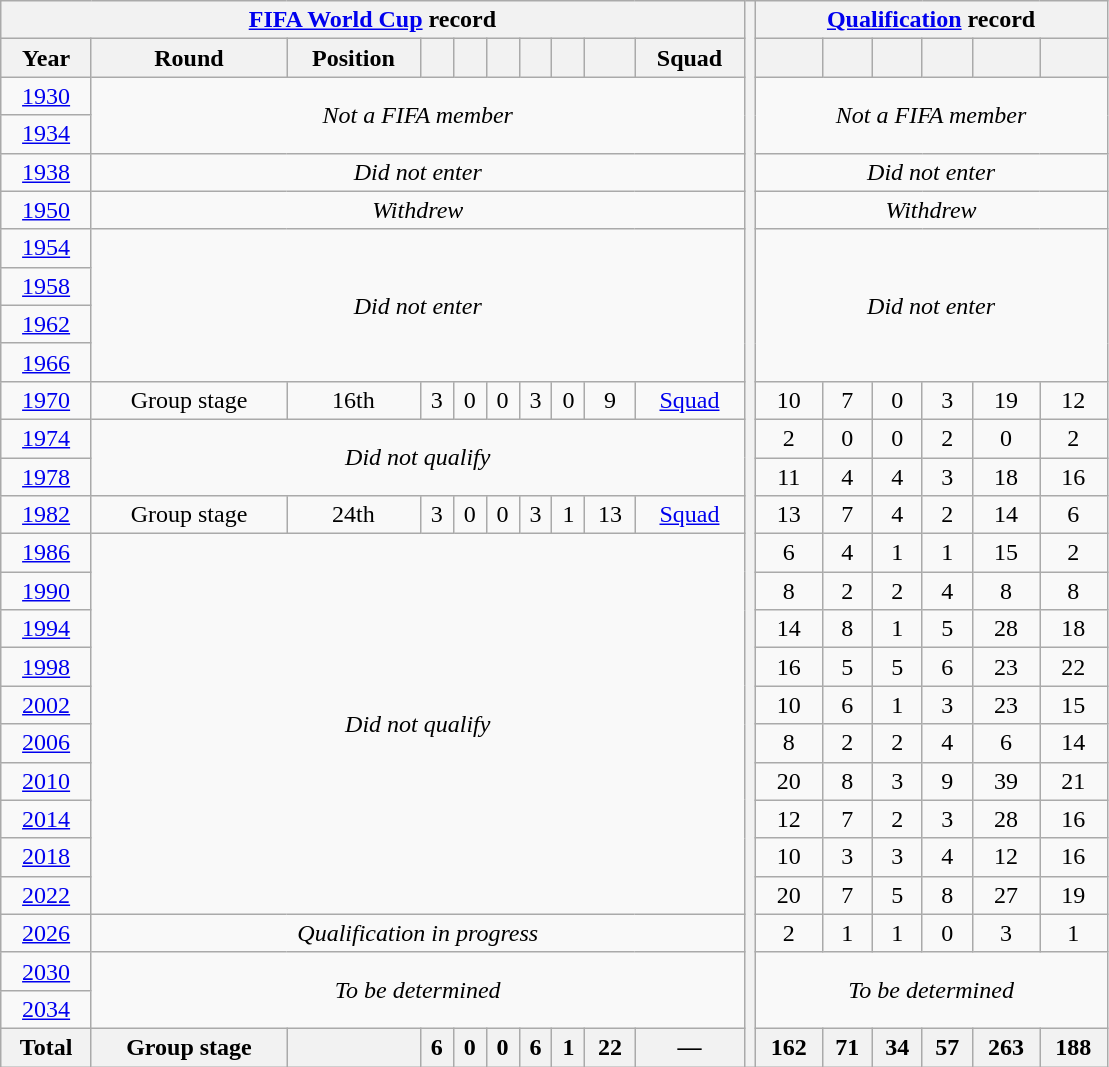<table class="wikitable" style="text-align: center;">
<tr>
<th colspan=10><a href='#'>FIFA World Cup</a> record</th>
<th width=1% rowspan=28></th>
<th colspan=7><a href='#'>Qualification</a> record</th>
</tr>
<tr>
<th>Year</th>
<th>Round</th>
<th>Position</th>
<th></th>
<th></th>
<th></th>
<th></th>
<th></th>
<th></th>
<th>Squad</th>
<th></th>
<th></th>
<th></th>
<th></th>
<th></th>
<th></th>
</tr>
<tr>
<td> <a href='#'>1930</a></td>
<td colspan=9 rowspan=2><em>Not a FIFA member</em></td>
<td colspan=7 rowspan=2><em>Not a FIFA member</em></td>
</tr>
<tr>
<td> <a href='#'>1934</a></td>
</tr>
<tr>
<td> <a href='#'>1938</a></td>
<td colspan=9><em>Did not enter</em></td>
<td colspan=7><em>Did not enter</em></td>
</tr>
<tr>
<td> <a href='#'>1950</a></td>
<td colspan=9><em>Withdrew</em></td>
<td colspan=7><em>Withdrew</em></td>
</tr>
<tr>
<td> <a href='#'>1954</a></td>
<td colspan=9 rowspan=4><em>Did not enter</em></td>
<td colspan=7 rowspan=4><em>Did not enter</em></td>
</tr>
<tr>
<td> <a href='#'>1958</a></td>
</tr>
<tr>
<td> <a href='#'>1962</a></td>
</tr>
<tr>
<td> <a href='#'>1966</a></td>
</tr>
<tr>
<td> <a href='#'>1970</a></td>
<td>Group stage</td>
<td>16th</td>
<td>3</td>
<td>0</td>
<td>0</td>
<td>3</td>
<td>0</td>
<td>9</td>
<td><a href='#'>Squad</a></td>
<td>10</td>
<td>7</td>
<td>0</td>
<td>3</td>
<td>19</td>
<td>12</td>
</tr>
<tr>
<td> <a href='#'>1974</a></td>
<td colspan=9 rowspan=2><em>Did not qualify</em></td>
<td>2</td>
<td>0</td>
<td>0</td>
<td>2</td>
<td>0</td>
<td>2</td>
</tr>
<tr>
<td> <a href='#'>1978</a></td>
<td>11</td>
<td>4</td>
<td>4</td>
<td>3</td>
<td>18</td>
<td>16</td>
</tr>
<tr>
<td> <a href='#'>1982</a></td>
<td>Group stage</td>
<td>24th</td>
<td>3</td>
<td>0</td>
<td>0</td>
<td>3</td>
<td>1</td>
<td>13</td>
<td><a href='#'>Squad</a></td>
<td>13</td>
<td>7</td>
<td>4</td>
<td>2</td>
<td>14</td>
<td>6</td>
</tr>
<tr>
<td> <a href='#'>1986</a></td>
<td colspan=9 rowspan=10><em>Did not qualify</em></td>
<td>6</td>
<td>4</td>
<td>1</td>
<td>1</td>
<td>15</td>
<td>2</td>
</tr>
<tr>
<td> <a href='#'>1990</a></td>
<td>8</td>
<td>2</td>
<td>2</td>
<td>4</td>
<td>8</td>
<td>8</td>
</tr>
<tr>
<td> <a href='#'>1994</a></td>
<td>14</td>
<td>8</td>
<td>1</td>
<td>5</td>
<td>28</td>
<td>18</td>
</tr>
<tr>
<td> <a href='#'>1998</a></td>
<td>16</td>
<td>5</td>
<td>5</td>
<td>6</td>
<td>23</td>
<td>22</td>
</tr>
<tr>
<td>  <a href='#'>2002</a></td>
<td>10</td>
<td>6</td>
<td>1</td>
<td>3</td>
<td>23</td>
<td>15</td>
</tr>
<tr>
<td> <a href='#'>2006</a></td>
<td>8</td>
<td>2</td>
<td>2</td>
<td>4</td>
<td>6</td>
<td>14</td>
</tr>
<tr>
<td> <a href='#'>2010</a></td>
<td>20</td>
<td>8</td>
<td>3</td>
<td>9</td>
<td>39</td>
<td>21</td>
</tr>
<tr>
<td> <a href='#'>2014</a></td>
<td>12</td>
<td>7</td>
<td>2</td>
<td>3</td>
<td>28</td>
<td>16</td>
</tr>
<tr>
<td> <a href='#'>2018</a></td>
<td>10</td>
<td>3</td>
<td>3</td>
<td>4</td>
<td>12</td>
<td>16</td>
</tr>
<tr>
<td> <a href='#'>2022</a></td>
<td>20</td>
<td>7</td>
<td>5</td>
<td>8</td>
<td>27</td>
<td>19</td>
</tr>
<tr>
<td>   <a href='#'>2026</a></td>
<td colspan=9><em>Qualification in progress</em></td>
<td>2</td>
<td>1</td>
<td>1</td>
<td>0</td>
<td>3</td>
<td>1</td>
</tr>
<tr>
<td>   <a href='#'>2030</a></td>
<td colspan=9 rowspan=2><em>To be determined</em></td>
<td colspan=7 rowspan=2><em>To be determined</em></td>
</tr>
<tr>
<td> <a href='#'>2034</a></td>
</tr>
<tr>
<th>Total</th>
<th>Group stage</th>
<th></th>
<th>6</th>
<th>0</th>
<th>0</th>
<th>6</th>
<th>1</th>
<th>22</th>
<th>—</th>
<th>162</th>
<th>71</th>
<th>34</th>
<th>57</th>
<th>263</th>
<th>188</th>
</tr>
</table>
